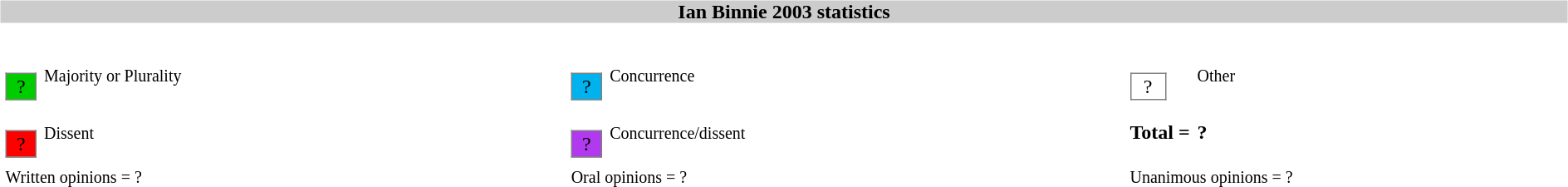<table width=100%>
<tr>
<td><br><table width=100% align=center cellpadding=0 cellspacing=0>
<tr>
<th bgcolor=#CCCCCC>Ian Binnie 2003 statistics</th>
</tr>
<tr>
<td><br><table width=100% cellpadding="2" cellspacing="2" border="0"width=25px>
<tr>
<td><br><table border="1" style="border-collapse:collapse;">
<tr>
<td align=center bgcolor=#00CD00 width=25px>?</td>
</tr>
</table>
</td>
<td><small>Majority or Plurality</small></td>
<td width=25px><br><table border="1" style="border-collapse:collapse;">
<tr>
<td align=center width=25px bgcolor=#00B2EE>?</td>
</tr>
</table>
</td>
<td><small>Concurrence</small></td>
<td width=25px><br><table border="1" style="border-collapse:collapse;">
<tr>
<td align=center width=25px bgcolor=white>?</td>
</tr>
</table>
</td>
<td><small>Other</small></td>
</tr>
<tr>
<td width=25px><br><table border="1" style="border-collapse:collapse;">
<tr>
<td align=center width=25px bgcolor=red>?</td>
</tr>
</table>
</td>
<td><small>Dissent</small></td>
<td width=25px><br><table border="1" style="border-collapse:collapse;">
<tr>
<td align=center width=25px bgcolor=#B23AEE>?</td>
</tr>
</table>
</td>
<td><small>Concurrence/dissent</small></td>
<td white-space: nowrap><strong>Total = </strong></td>
<td><strong>?</strong></td>
</tr>
<tr>
<td colspan=2><small>Written opinions = ?</small></td>
<td colspan=2><small>Oral opinions = ?</small></td>
<td colspan=2><small>Unanimous opinions = ?</small></td>
</tr>
<tr>
</tr>
</table>
</td>
</tr>
</table>
</td>
</tr>
</table>
